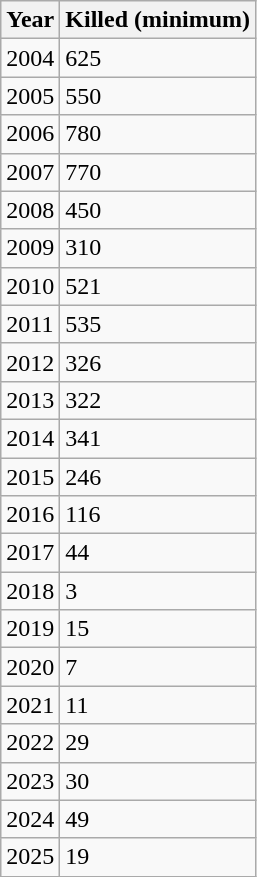<table class="wikitable sortable">
<tr>
<th>Year</th>
<th>Killed (minimum)</th>
</tr>
<tr>
<td>2004</td>
<td>625</td>
</tr>
<tr>
<td>2005</td>
<td>550</td>
</tr>
<tr>
<td>2006</td>
<td>780</td>
</tr>
<tr>
<td>2007</td>
<td>770</td>
</tr>
<tr>
<td>2008</td>
<td>450</td>
</tr>
<tr>
<td>2009</td>
<td>310</td>
</tr>
<tr>
<td>2010</td>
<td>521</td>
</tr>
<tr>
<td>2011</td>
<td>535</td>
</tr>
<tr>
<td>2012</td>
<td>326</td>
</tr>
<tr>
<td>2013</td>
<td>322</td>
</tr>
<tr>
<td>2014</td>
<td>341</td>
</tr>
<tr>
<td>2015</td>
<td>246</td>
</tr>
<tr>
<td>2016</td>
<td>116</td>
</tr>
<tr>
<td>2017</td>
<td>44</td>
</tr>
<tr>
<td>2018</td>
<td>3</td>
</tr>
<tr>
<td>2019</td>
<td>15</td>
</tr>
<tr>
<td>2020</td>
<td>7</td>
</tr>
<tr>
<td>2021</td>
<td>11</td>
</tr>
<tr>
<td>2022</td>
<td>29</td>
</tr>
<tr>
<td>2023</td>
<td>30</td>
</tr>
<tr>
<td>2024</td>
<td>49</td>
</tr>
<tr>
<td>2025</td>
<td>19</td>
</tr>
</table>
